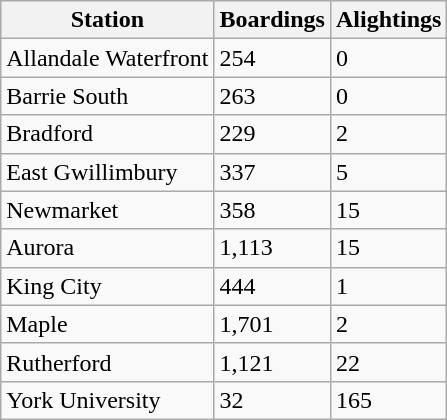<table class="wikitable">
<tr>
<th>Station</th>
<th>Boardings</th>
<th>Alightings</th>
</tr>
<tr>
<td>Allandale Waterfront</td>
<td>254</td>
<td>0</td>
</tr>
<tr>
<td>Barrie South</td>
<td>263</td>
<td>0</td>
</tr>
<tr>
<td>Bradford</td>
<td>229</td>
<td>2</td>
</tr>
<tr>
<td>East Gwillimbury</td>
<td>337</td>
<td>5</td>
</tr>
<tr>
<td>Newmarket</td>
<td>358</td>
<td>15</td>
</tr>
<tr>
<td>Aurora</td>
<td>1,113</td>
<td>15</td>
</tr>
<tr>
<td>King City</td>
<td>444</td>
<td>1</td>
</tr>
<tr>
<td>Maple</td>
<td>1,701</td>
<td>2</td>
</tr>
<tr>
<td>Rutherford</td>
<td>1,121</td>
<td>22</td>
</tr>
<tr>
<td>York University</td>
<td>32</td>
<td>165</td>
</tr>
</table>
